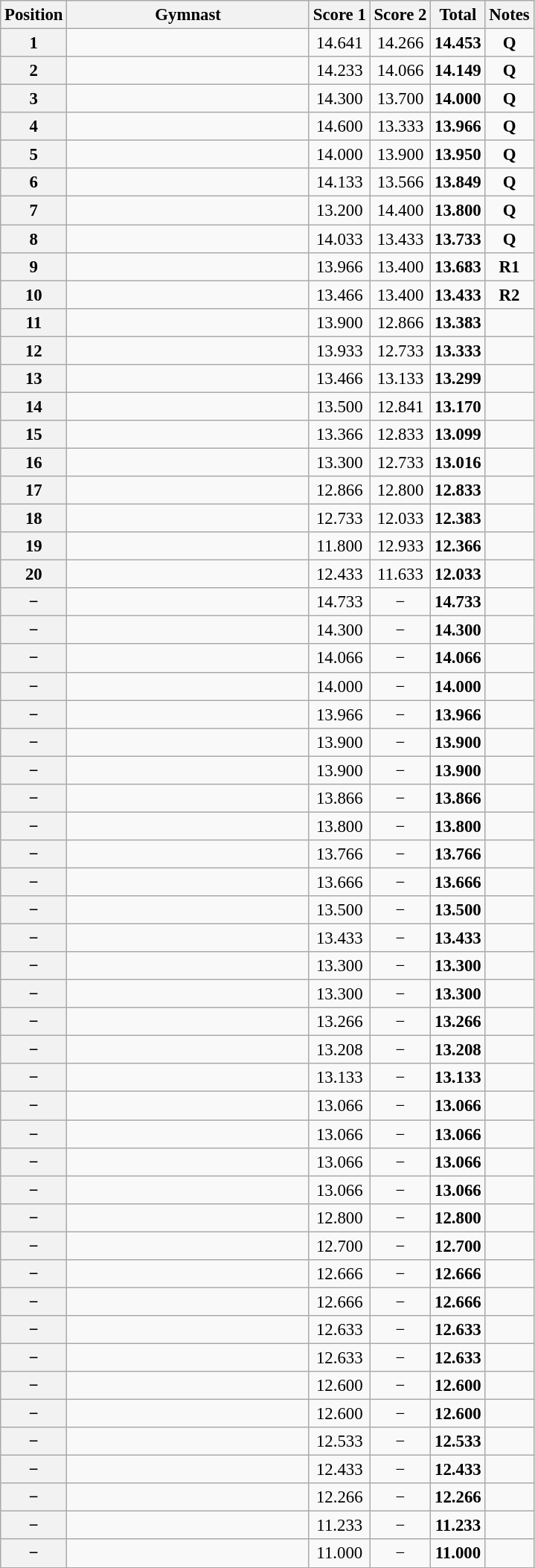<table class="wikitable sortable" style="text-align:center; font-size:95%">
<tr>
<th scope=col>Position</th>
<th scope=col width="210">Gymnast</th>
<th scope=col>Score 1</th>
<th scope=col>Score 2</th>
<th scope=col>Total</th>
<th scope=col>Notes</th>
</tr>
<tr>
<th scope=row>1</th>
<td align="left"></td>
<td>14.641</td>
<td>14.266</td>
<td><strong>14.453</strong></td>
<td><strong>Q</strong></td>
</tr>
<tr>
<th scope=row>2</th>
<td align="left"></td>
<td>14.233</td>
<td>14.066</td>
<td><strong>14.149</strong></td>
<td><strong>Q</strong></td>
</tr>
<tr>
<th scope=row>3</th>
<td align="left"></td>
<td>14.300</td>
<td>13.700</td>
<td><strong>14.000</strong></td>
<td><strong>Q</strong></td>
</tr>
<tr>
<th scope=row>4</th>
<td align="left"></td>
<td>14.600</td>
<td>13.333</td>
<td><strong>13.966</strong></td>
<td><strong>Q</strong></td>
</tr>
<tr>
<th scope=row>5</th>
<td align="left"></td>
<td>14.000</td>
<td>13.900</td>
<td><strong>13.950</strong></td>
<td><strong>Q</strong></td>
</tr>
<tr>
<th scope=row>6</th>
<td align="left"></td>
<td>14.133</td>
<td>13.566</td>
<td><strong>13.849</strong></td>
<td><strong>Q</strong></td>
</tr>
<tr>
<th scope=row>7</th>
<td align="left"></td>
<td>13.200</td>
<td>14.400</td>
<td><strong>13.800</strong></td>
<td><strong>Q</strong></td>
</tr>
<tr>
<th scope=row>8</th>
<td align="left"></td>
<td>14.033</td>
<td>13.433</td>
<td><strong>13.733</strong></td>
<td><strong>Q</strong></td>
</tr>
<tr>
<th scope=row>9</th>
<td align="left"></td>
<td>13.966</td>
<td>13.400</td>
<td><strong>13.683</strong></td>
<td><strong>R1</strong></td>
</tr>
<tr>
<th scope=row>10</th>
<td align="left"></td>
<td>13.466</td>
<td>13.400</td>
<td><strong>13.433</strong></td>
<td><strong>R2</strong></td>
</tr>
<tr>
<th scope=row>11</th>
<td align="left"></td>
<td>13.900</td>
<td>12.866</td>
<td><strong>13.383</strong></td>
<td></td>
</tr>
<tr>
<th scope=row>12</th>
<td align="left"></td>
<td>13.933</td>
<td>12.733</td>
<td><strong>13.333</strong></td>
<td></td>
</tr>
<tr>
<th scope=row>13</th>
<td align="left"></td>
<td>13.466</td>
<td>13.133</td>
<td><strong>13.299</strong></td>
<td></td>
</tr>
<tr>
<th scope=row>14</th>
<td align="left"></td>
<td>13.500</td>
<td>12.841</td>
<td><strong>13.170</strong></td>
<td></td>
</tr>
<tr>
<th scope=row>15</th>
<td align="left"></td>
<td>13.366</td>
<td>12.833</td>
<td><strong>13.099</strong></td>
<td></td>
</tr>
<tr>
<th scope=row>16</th>
<td align="left"></td>
<td>13.300</td>
<td>12.733</td>
<td><strong>13.016</strong></td>
<td></td>
</tr>
<tr>
<th scope=row>17</th>
<td align="left"></td>
<td>12.866</td>
<td>12.800</td>
<td><strong>12.833</strong></td>
<td></td>
</tr>
<tr>
<th scope=row>18</th>
<td align="left"></td>
<td>12.733</td>
<td>12.033</td>
<td><strong>12.383</strong></td>
<td></td>
</tr>
<tr>
<th scope=row>19</th>
<td align="left"></td>
<td>11.800</td>
<td>12.933</td>
<td><strong>12.366</strong></td>
<td></td>
</tr>
<tr>
<th scope=row>20</th>
<td align="left"></td>
<td>12.433</td>
<td>11.633</td>
<td><strong>12.033</strong></td>
<td></td>
</tr>
<tr>
<th scope=row>−</th>
<td align="left"></td>
<td>14.733</td>
<td>−</td>
<td><strong>14.733</strong></td>
<td></td>
</tr>
<tr>
<th scope=row>−</th>
<td align="left"></td>
<td>14.300</td>
<td>−</td>
<td><strong>14.300</strong></td>
<td></td>
</tr>
<tr>
<th scope=row>−</th>
<td align="left"></td>
<td>14.066</td>
<td>−</td>
<td><strong>14.066</strong></td>
<td></td>
</tr>
<tr>
<th scope=row>−</th>
<td align="left"></td>
<td>14.000</td>
<td>−</td>
<td><strong>14.000</strong></td>
<td></td>
</tr>
<tr>
<th scope=row>−</th>
<td align="left"></td>
<td>13.966</td>
<td>−</td>
<td><strong>13.966</strong></td>
<td></td>
</tr>
<tr>
<th scope=row>−</th>
<td align="left"></td>
<td>13.900</td>
<td>−</td>
<td><strong>13.900</strong></td>
<td></td>
</tr>
<tr>
<th scope=row>−</th>
<td align="left"></td>
<td>13.900</td>
<td>−</td>
<td><strong>13.900</strong></td>
<td></td>
</tr>
<tr>
<th scope=row>−</th>
<td align="left"></td>
<td>13.866</td>
<td>−</td>
<td><strong>13.866</strong></td>
<td></td>
</tr>
<tr>
<th scope=row>−</th>
<td align="left"></td>
<td>13.800</td>
<td>−</td>
<td><strong>13.800</strong></td>
<td></td>
</tr>
<tr>
<th scope=row>−</th>
<td align="left"></td>
<td>13.766</td>
<td>−</td>
<td><strong>13.766</strong></td>
<td></td>
</tr>
<tr>
<th scope=row>−</th>
<td align="left"></td>
<td>13.666</td>
<td>−</td>
<td><strong>13.666</strong></td>
<td></td>
</tr>
<tr>
<th scope=row>−</th>
<td align="left"></td>
<td>13.500</td>
<td>−</td>
<td><strong>13.500</strong></td>
<td></td>
</tr>
<tr>
<th scope=row>−</th>
<td align="left"></td>
<td>13.433</td>
<td>−</td>
<td><strong>13.433</strong></td>
<td></td>
</tr>
<tr>
<th scope=row>−</th>
<td align="left"></td>
<td>13.300</td>
<td>−</td>
<td><strong>13.300</strong></td>
<td></td>
</tr>
<tr>
<th scope=row>−</th>
<td align="left"></td>
<td>13.300</td>
<td>−</td>
<td><strong>13.300</strong></td>
<td></td>
</tr>
<tr>
<th scope=row>−</th>
<td align="left"></td>
<td>13.266</td>
<td>−</td>
<td><strong>13.266</strong></td>
<td></td>
</tr>
<tr>
<th scope=row>−</th>
<td align="left"></td>
<td>13.208</td>
<td>−</td>
<td><strong>13.208</strong></td>
<td></td>
</tr>
<tr>
<th scope=row>−</th>
<td align="left"></td>
<td>13.133</td>
<td>−</td>
<td><strong>13.133</strong></td>
<td></td>
</tr>
<tr>
<th scope=row>−</th>
<td align="left"></td>
<td>13.066</td>
<td>−</td>
<td><strong>13.066</strong></td>
<td></td>
</tr>
<tr>
<th scope=row>−</th>
<td align="left"></td>
<td>13.066</td>
<td>−</td>
<td><strong>13.066</strong></td>
<td></td>
</tr>
<tr>
<th scope=row>−</th>
<td align="left"></td>
<td>13.066</td>
<td>−</td>
<td><strong>13.066</strong></td>
<td></td>
</tr>
<tr>
<th scope=row>−</th>
<td align="left"></td>
<td>13.066</td>
<td>−</td>
<td><strong>13.066</strong></td>
<td></td>
</tr>
<tr>
<th scope=row>−</th>
<td align="left"></td>
<td>12.800</td>
<td>−</td>
<td><strong>12.800</strong></td>
<td></td>
</tr>
<tr>
<th scope=row>−</th>
<td align="left"></td>
<td>12.700</td>
<td>−</td>
<td><strong>12.700</strong></td>
<td></td>
</tr>
<tr>
<th scope=row>−</th>
<td align="left"></td>
<td>12.666</td>
<td>−</td>
<td><strong>12.666</strong></td>
<td></td>
</tr>
<tr>
<th scope=row>−</th>
<td align="left"></td>
<td>12.666</td>
<td>−</td>
<td><strong>12.666</strong></td>
<td></td>
</tr>
<tr>
<th scope=row>−</th>
<td align="left"></td>
<td>12.633</td>
<td>−</td>
<td><strong>12.633</strong></td>
<td></td>
</tr>
<tr>
<th scope=row>−</th>
<td align="left"></td>
<td>12.633</td>
<td>−</td>
<td><strong>12.633</strong></td>
<td></td>
</tr>
<tr>
<th scope=row>−</th>
<td align="left"></td>
<td>12.600</td>
<td>−</td>
<td><strong>12.600</strong></td>
<td></td>
</tr>
<tr>
<th scope=row>−</th>
<td align="left"></td>
<td>12.600</td>
<td>−</td>
<td><strong>12.600</strong></td>
<td></td>
</tr>
<tr>
<th scope=row>−</th>
<td align="left"></td>
<td>12.533</td>
<td>−</td>
<td><strong>12.533</strong></td>
<td></td>
</tr>
<tr>
<th scope=row>−</th>
<td align="left"></td>
<td>12.433</td>
<td>−</td>
<td><strong>12.433</strong></td>
<td></td>
</tr>
<tr>
<th scope=row>−</th>
<td align="left"></td>
<td>12.266</td>
<td>−</td>
<td><strong>12.266</strong></td>
<td></td>
</tr>
<tr>
<th scope=row>−</th>
<td align="left"></td>
<td>11.233</td>
<td>−</td>
<td><strong>11.233</strong></td>
<td></td>
</tr>
<tr>
<th scope=row>−</th>
<td align="left"></td>
<td>11.000</td>
<td>−</td>
<td><strong>11.000</strong></td>
<td></td>
</tr>
</table>
